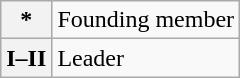<table class="wikitable">
<tr>
<th>*</th>
<td>Founding member</td>
</tr>
<tr>
<th>I–II</th>
<td>Leader</td>
</tr>
</table>
